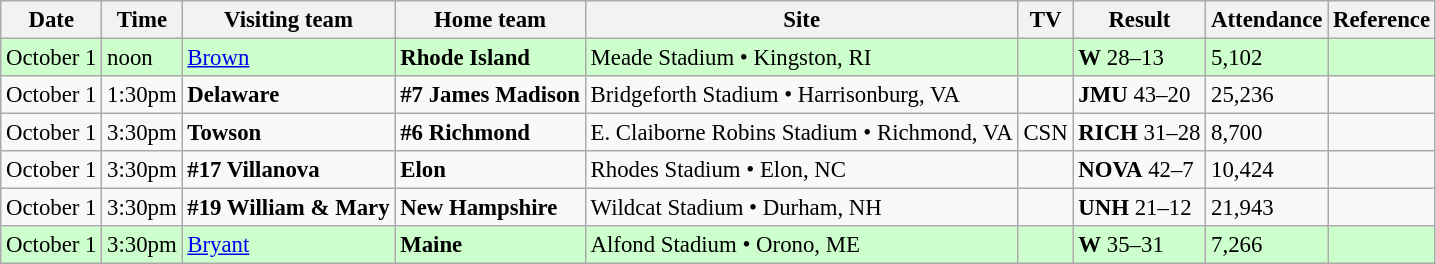<table class="wikitable" style="font-size:95%;">
<tr>
<th>Date</th>
<th>Time</th>
<th>Visiting team</th>
<th>Home team</th>
<th>Site</th>
<th>TV</th>
<th>Result</th>
<th>Attendance</th>
<th class="unsortable">Reference</th>
</tr>
<tr bgcolor=#ccffcc>
<td>October 1</td>
<td>noon</td>
<td><a href='#'>Brown</a></td>
<td><strong>Rhode Island</strong></td>
<td>Meade Stadium • Kingston, RI</td>
<td></td>
<td><strong>W</strong> 28–13</td>
<td>5,102</td>
<td></td>
</tr>
<tr bgcolor=>
<td>October 1</td>
<td>1:30pm</td>
<td><strong>Delaware</strong></td>
<td><strong>#7 James Madison</strong></td>
<td>Bridgeforth Stadium • Harrisonburg, VA</td>
<td></td>
<td><strong>JMU</strong> 43–20</td>
<td>25,236</td>
<td></td>
</tr>
<tr bgcolor=>
<td>October 1</td>
<td>3:30pm</td>
<td><strong>Towson</strong></td>
<td><strong>#6 Richmond</strong></td>
<td>E. Claiborne Robins Stadium • Richmond, VA</td>
<td>CSN</td>
<td><strong>RICH</strong> 31–28</td>
<td>8,700</td>
<td></td>
</tr>
<tr bgcolor=>
<td>October 1</td>
<td>3:30pm</td>
<td><strong>#17 Villanova</strong></td>
<td><strong>Elon</strong></td>
<td>Rhodes Stadium • Elon, NC</td>
<td></td>
<td><strong>NOVA</strong> 42–7</td>
<td>10,424</td>
<td></td>
</tr>
<tr bgcolor=>
<td>October 1</td>
<td>3:30pm</td>
<td><strong>#19 William & Mary</strong></td>
<td><strong>New Hampshire</strong></td>
<td>Wildcat Stadium • Durham, NH</td>
<td></td>
<td><strong>UNH</strong> 21–12</td>
<td>21,943</td>
<td></td>
</tr>
<tr bgcolor=#ccffcc>
<td>October 1</td>
<td>3:30pm</td>
<td><a href='#'>Bryant</a></td>
<td><strong>Maine</strong></td>
<td>Alfond Stadium • Orono, ME</td>
<td></td>
<td><strong>W</strong> 35–31</td>
<td>7,266</td>
<td></td>
</tr>
</table>
